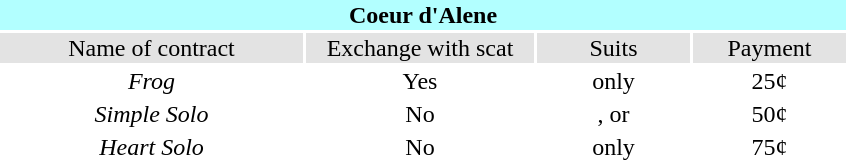<table style="wikitable" style="float: middle; background: #7C9ED9; margin-left: 1em; border-spacing: 1px;">
<tr align="center">
<td style="background: #B2FFFF;" colspan="4"><strong>Coeur d'Alene</strong></td>
</tr>
<tr align="center">
<td style="width: 200px; background: #e3e3e3;">Name of contract</td>
<td style="width: 150px; background: #e3e3e3;">Exchange with scat</td>
<td style="width: 100px; background: #e3e3e3;">Suits</td>
<td style="width: 100px; background: #e3e3e3;">Payment</td>
</tr>
<tr align="center">
<td style="background: #ffffff;"><em>Frog</em></td>
<td style="background: #ffffff;">Yes</td>
<td style="background: #ffffff;"> only</td>
<td style="background: #ffffff;">25¢</td>
</tr>
<tr align="center">
<td style="background: #ffffff;"><em>Simple Solo</em></td>
<td style="background: #ffffff;">No</td>
<td style="background: #ffffff;">,  or </td>
<td style="background: #ffffff;">50¢</td>
</tr>
<tr align="center">
<td style="background: #ffffff;"><em>Heart Solo</em></td>
<td style="background: #ffffff;">No</td>
<td style="background: #ffffff;"> only</td>
<td style="background: #ffffff;">75¢</td>
</tr>
</table>
